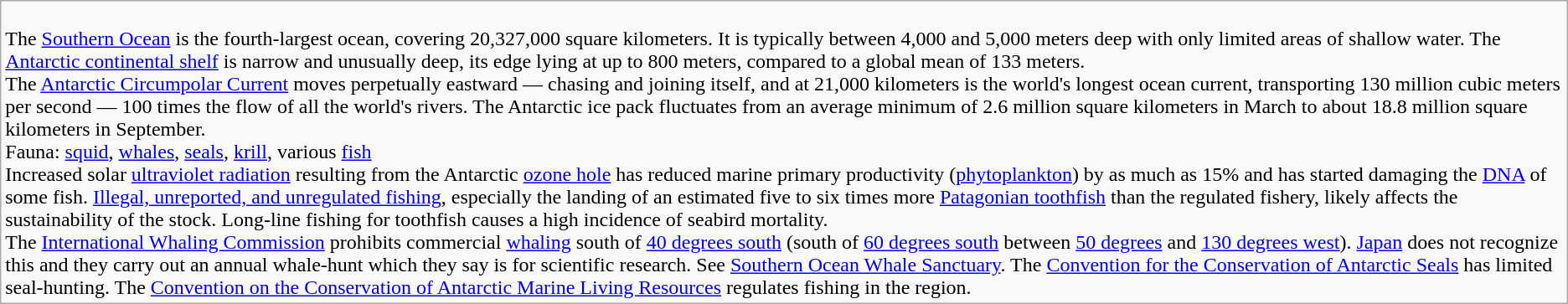<table class="wikitable">
<tr>
<td><br>The <a href='#'>Southern Ocean</a> is the fourth-largest ocean, covering 20,327,000 square kilometers. It is typically between 4,000 and 5,000 meters deep with only limited areas of shallow water. The <a href='#'>Antarctic continental shelf</a> is narrow and unusually deep, its edge lying at up to 800 meters, compared to a global mean of 133 meters.<br>The <a href='#'>Antarctic Circumpolar Current</a> moves perpetually eastward — chasing and joining itself, and at 21,000 kilometers is the world's longest ocean current, transporting 130 million cubic meters per second — 100 times the flow of all the world's rivers. The Antarctic ice pack fluctuates from an average minimum of 2.6 million square kilometers in March to about 18.8 million square kilometers in September.<br>Fauna: <a href='#'>squid</a>, <a href='#'>whales</a>, <a href='#'>seals</a>, <a href='#'>krill</a>, various <a href='#'>fish</a><br>Increased solar <a href='#'>ultraviolet radiation</a> resulting from the Antarctic <a href='#'>ozone hole</a> has reduced marine primary productivity (<a href='#'>phytoplankton</a>) by as much as 15% and has started damaging the <a href='#'>DNA</a> of some fish. <a href='#'>Illegal, unreported, and unregulated fishing</a>, especially the landing of an estimated five to six times more <a href='#'>Patagonian toothfish</a> than the regulated fishery, likely affects the sustainability of the stock. Long-line fishing for toothfish causes a high incidence of seabird mortality.<br>The <a href='#'>International Whaling Commission</a> prohibits commercial <a href='#'>whaling</a> south of <a href='#'>40 degrees south</a> (south of <a href='#'>60 degrees south</a> between <a href='#'>50 degrees</a> and <a href='#'>130 degrees west</a>). <a href='#'>Japan</a> does not recognize this and they carry out an annual whale-hunt which they say is for scientific research. See <a href='#'>Southern Ocean Whale Sanctuary</a>. The <a href='#'>Convention for the Conservation of Antarctic Seals</a> has limited seal-hunting. The <a href='#'>Convention on the Conservation of Antarctic Marine Living Resources</a> regulates fishing in the region.</td>
</tr>
</table>
